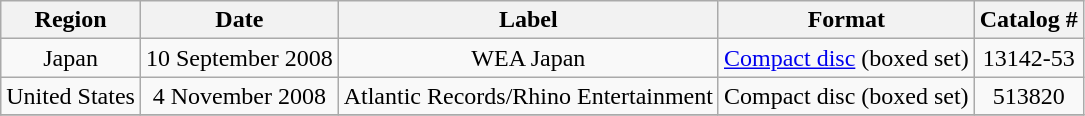<table class="wikitable">
<tr>
<th>Region</th>
<th>Date</th>
<th>Label</th>
<th>Format</th>
<th>Catalog #</th>
</tr>
<tr>
<td align="center">Japan</td>
<td align="center">10 September 2008</td>
<td align="center">WEA Japan</td>
<td><a href='#'>Compact disc</a> (boxed set)</td>
<td align="center">13142-53</td>
</tr>
<tr>
<td align="center">United States</td>
<td align="center">4 November 2008</td>
<td align="center">Atlantic Records/Rhino Entertainment</td>
<td>Compact disc (boxed set)</td>
<td align="center">513820</td>
</tr>
<tr>
</tr>
</table>
